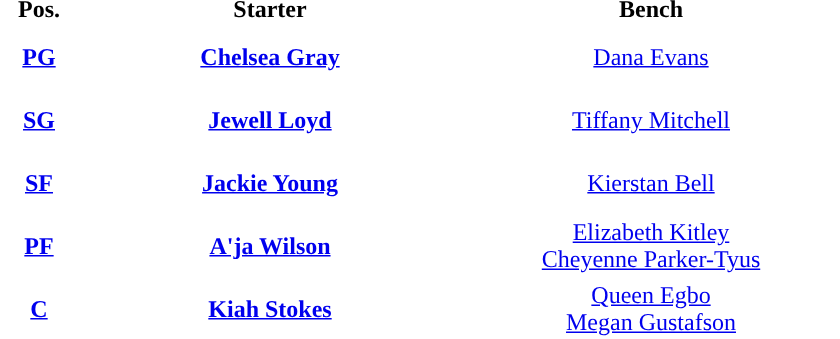<table style="text-align:center; ">
<tr>
<th width="50">Pos.</th>
<th width="250">Starter</th>
<th width="250">Bench</th>
</tr>
<tr style="height:40px; background:white; color:#092C57">
<th><a href='#'><span>PG</span></a></th>
<td><strong><a href='#'>Chelsea Gray</a></strong></td>
<td><a href='#'>Dana Evans</a></td>
</tr>
<tr style="height:40px; background:white; color:#092C57">
<th><a href='#'><span>SG</span></a></th>
<td><strong><a href='#'>Jewell Loyd</a></strong></td>
<td><a href='#'>Tiffany Mitchell</a></td>
</tr>
<tr style="height:40px; background:white; color:#092C57">
<th><a href='#'><span>SF</span></a></th>
<td><strong><a href='#'>Jackie Young</a></strong></td>
<td><a href='#'>Kierstan Bell</a></td>
</tr>
<tr style="height:40px; background:white; color:#092C57">
<th><a href='#'><span>PF</span></a></th>
<td><strong><a href='#'>A'ja Wilson</a></strong></td>
<td><a href='#'>Elizabeth Kitley</a><br> <a href='#'>Cheyenne Parker-Tyus</a></td>
</tr>
<tr style="height:40px; background:white; color:#092C57">
<th><a href='#'><span>C</span></a></th>
<td><strong><a href='#'>Kiah Stokes</a></strong></td>
<td><a href='#'>Queen Egbo</a><br><a href='#'>Megan Gustafson</a></td>
</tr>
</table>
